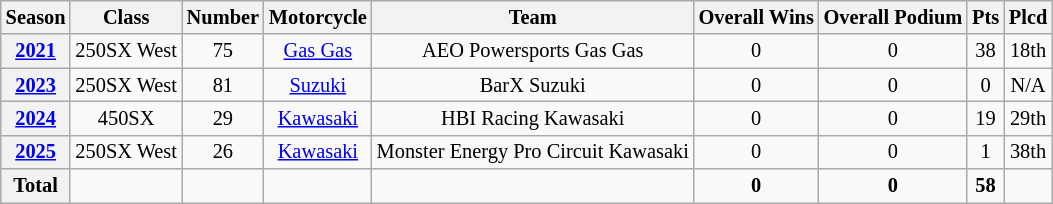<table class="wikitable" style="font-size: 85%; text-align:center">
<tr>
<th>Season</th>
<th>Class</th>
<th>Number</th>
<th>Motorcycle</th>
<th>Team</th>
<th>Overall Wins</th>
<th>Overall Podium</th>
<th>Pts</th>
<th>Plcd</th>
</tr>
<tr>
<th><a href='#'>2021</a></th>
<td>250SX West</td>
<td>75</td>
<td><a href='#'>Gas Gas</a></td>
<td>AEO Powersports Gas Gas</td>
<td>0</td>
<td>0</td>
<td>38</td>
<td>18th</td>
</tr>
<tr>
<th><a href='#'>2023</a></th>
<td>250SX West</td>
<td>81</td>
<td><a href='#'>Suzuki</a></td>
<td>BarX Suzuki</td>
<td>0</td>
<td>0</td>
<td>0</td>
<td>N/A</td>
</tr>
<tr>
<th><a href='#'>2024</a></th>
<td>450SX</td>
<td>29</td>
<td><a href='#'>Kawasaki</a></td>
<td>HBI Racing Kawasaki</td>
<td>0</td>
<td>0</td>
<td>19</td>
<td>29th</td>
</tr>
<tr>
<th><a href='#'>2025</a></th>
<td>250SX West</td>
<td>26</td>
<td><a href='#'>Kawasaki</a></td>
<td>Monster Energy Pro Circuit Kawasaki</td>
<td>0</td>
<td>0</td>
<td>1</td>
<td>38th</td>
</tr>
<tr>
<th>Total</th>
<td></td>
<td></td>
<td></td>
<td></td>
<td><strong>0</strong></td>
<td><strong>0</strong></td>
<td><strong>58</strong></td>
<td></td>
</tr>
</table>
